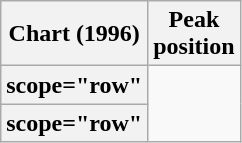<table class="wikitable sortable plainrowheaders">
<tr>
<th scope="col">Chart (1996)</th>
<th scope="col">Peak<br>position</th>
</tr>
<tr>
<th>scope="row" </th>
</tr>
<tr>
<th>scope="row" </th>
</tr>
</table>
